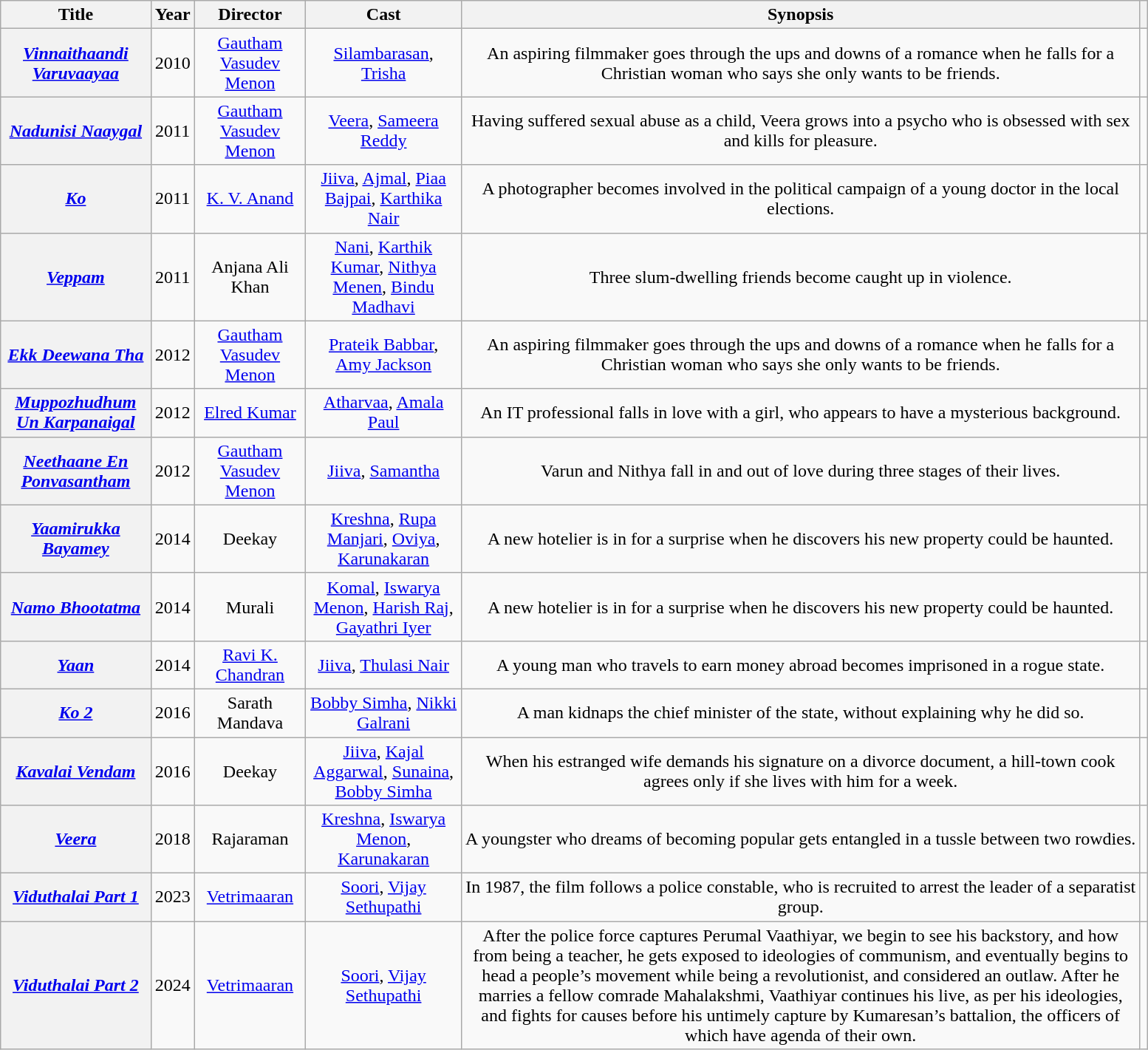<table class="wikitable plainrowheaders sortable" style="width: 82%; text-align: center;">
<tr>
<th scope="col">Title</th>
<th scope="col">Year</th>
<th scope="col">Director</th>
<th scope="col">Cast</th>
<th scope="col" class="unsortable">Synopsis</th>
<th scope="col" class="unsortable"></th>
</tr>
<tr>
<th scope="row"><em><a href='#'>Vinnaithaandi Varuvaayaa</a></em></th>
<td>2010</td>
<td><a href='#'>Gautham Vasudev Menon</a></td>
<td><a href='#'>Silambarasan</a>, <a href='#'>Trisha</a></td>
<td>An aspiring filmmaker goes through the ups and downs of a romance when he falls for a Christian woman who says she only wants to be friends.</td>
<td></td>
</tr>
<tr>
<th scope="row"><em><a href='#'>Nadunisi Naaygal</a></em></th>
<td>2011</td>
<td><a href='#'>Gautham Vasudev Menon</a></td>
<td><a href='#'>Veera</a>, <a href='#'>Sameera Reddy</a></td>
<td>Having suffered sexual abuse as a child, Veera grows into a psycho who is obsessed with sex and kills for pleasure.</td>
<td></td>
</tr>
<tr>
<th scope="row"><em><a href='#'>Ko</a></em></th>
<td>2011</td>
<td><a href='#'>K. V. Anand</a></td>
<td><a href='#'>Jiiva</a>, <a href='#'>Ajmal</a>, <a href='#'>Piaa Bajpai</a>, <a href='#'>Karthika Nair</a></td>
<td>A photographer becomes involved in the political campaign of a young doctor in the local elections.</td>
<td></td>
</tr>
<tr>
<th scope="row"><em><a href='#'>Veppam</a></em></th>
<td>2011</td>
<td>Anjana Ali Khan</td>
<td><a href='#'>Nani</a>, <a href='#'>Karthik Kumar</a>, <a href='#'>Nithya Menen</a>, <a href='#'>Bindu Madhavi</a></td>
<td>Three slum-dwelling friends become caught up in violence.</td>
<td></td>
</tr>
<tr>
<th scope="row"><em><a href='#'>Ekk Deewana Tha</a></em></th>
<td>2012</td>
<td><a href='#'>Gautham Vasudev Menon</a></td>
<td><a href='#'>Prateik Babbar</a>, <a href='#'>Amy Jackson</a></td>
<td>An aspiring filmmaker goes through the ups and downs of a romance when he falls for a Christian woman who says she only wants to be friends.</td>
<td></td>
</tr>
<tr>
<th scope="row"><em><a href='#'>Muppozhudhum Un Karpanaigal</a></em></th>
<td>2012</td>
<td><a href='#'>Elred Kumar</a></td>
<td><a href='#'>Atharvaa</a>, <a href='#'>Amala Paul</a></td>
<td>An IT professional falls in love with a girl, who appears to have a mysterious background.</td>
<td></td>
</tr>
<tr>
<th scope="row"><em><a href='#'>Neethaane En Ponvasantham</a></em></th>
<td>2012</td>
<td><a href='#'>Gautham Vasudev Menon</a></td>
<td><a href='#'>Jiiva</a>, <a href='#'>Samantha</a></td>
<td>Varun and Nithya fall in and out of love during three stages of their lives.</td>
<td></td>
</tr>
<tr>
<th scope="row"><em><a href='#'>Yaamirukka Bayamey</a></em></th>
<td>2014</td>
<td>Deekay</td>
<td><a href='#'>Kreshna</a>, <a href='#'>Rupa Manjari</a>, <a href='#'>Oviya</a>, <a href='#'>Karunakaran</a></td>
<td>A new hotelier is in for a surprise when he discovers his new property could be haunted.</td>
<td></td>
</tr>
<tr>
<th scope="row"><em><a href='#'>Namo Bhootatma</a></em></th>
<td>2014</td>
<td>Murali</td>
<td><a href='#'>Komal</a>, <a href='#'>Iswarya Menon</a>, <a href='#'>Harish Raj</a>, <a href='#'>Gayathri Iyer</a></td>
<td>A new hotelier is in for a surprise when he discovers his new property could be haunted.</td>
<td></td>
</tr>
<tr>
<th scope="row"><em><a href='#'>Yaan</a></em></th>
<td>2014</td>
<td><a href='#'>Ravi K. Chandran</a></td>
<td><a href='#'>Jiiva</a>, <a href='#'>Thulasi Nair</a></td>
<td>A young man who travels to earn money abroad becomes imprisoned in a rogue state.</td>
<td></td>
</tr>
<tr>
<th scope="row"><em><a href='#'>Ko 2</a></em></th>
<td>2016</td>
<td>Sarath Mandava</td>
<td><a href='#'>Bobby Simha</a>, <a href='#'>Nikki Galrani</a></td>
<td>A man kidnaps the chief minister of the state, without explaining why he did so.</td>
<td></td>
</tr>
<tr>
<th scope="row"><em><a href='#'>Kavalai Vendam</a></em></th>
<td>2016</td>
<td>Deekay</td>
<td><a href='#'>Jiiva</a>, <a href='#'>Kajal Aggarwal</a>, <a href='#'>Sunaina</a>, <a href='#'>Bobby Simha</a></td>
<td>When his estranged wife demands his signature on a divorce document, a hill-town cook agrees only if she lives with him for a week.</td>
<td></td>
</tr>
<tr>
<th scope="row"><em><a href='#'>Veera</a></em></th>
<td>2018</td>
<td>Rajaraman</td>
<td><a href='#'>Kreshna</a>, <a href='#'>Iswarya Menon</a>, <a href='#'>Karunakaran</a></td>
<td>A youngster who dreams of becoming popular gets entangled in a tussle between two rowdies.</td>
<td></td>
</tr>
<tr>
<th scope="row"><em><a href='#'>Viduthalai Part 1</a></em></th>
<td>2023</td>
<td><a href='#'>Vetrimaaran</a></td>
<td><a href='#'>Soori</a>, <a href='#'>Vijay Sethupathi</a></td>
<td>In 1987, the film follows a police constable, who is recruited to arrest the leader of a separatist group.</td>
<td><br></td>
</tr>
<tr>
<th scope="row"><em><a href='#'>Viduthalai Part 2</a></em></th>
<td>2024</td>
<td><a href='#'>Vetrimaaran</a></td>
<td><a href='#'>Soori</a>, <a href='#'>Vijay Sethupathi</a></td>
<td>After the police force captures Perumal Vaathiyar, we begin to see his backstory, and how from being a teacher, he gets exposed to ideologies of communism, and eventually begins to head a people’s movement while being a revolutionist, and considered an outlaw. After he marries a fellow comrade Mahalakshmi, Vaathiyar continues his live, as per his ideologies, and fights for causes before his untimely capture by Kumaresan’s battalion, the officers of which have agenda of their own.</td>
<td><br></td>
</tr>
</table>
